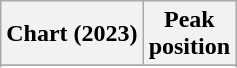<table class="wikitable sortable plainrowheaders">
<tr>
<th scope="col">Chart (2023)</th>
<th scope="col">Peak<br>position</th>
</tr>
<tr>
</tr>
<tr>
</tr>
<tr>
</tr>
<tr>
</tr>
</table>
